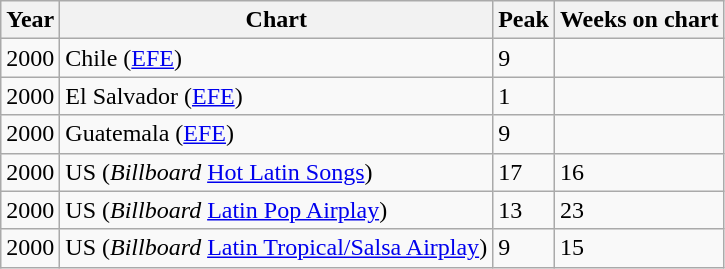<table class="wikitable">
<tr>
<th>Year</th>
<th>Chart</th>
<th>Peak</th>
<th>Weeks on chart</th>
</tr>
<tr>
<td>2000</td>
<td>Chile (<a href='#'>EFE</a>)</td>
<td>9</td>
<td></td>
</tr>
<tr>
<td>2000</td>
<td>El Salvador (<a href='#'>EFE</a>)</td>
<td>1</td>
<td></td>
</tr>
<tr>
<td>2000</td>
<td>Guatemala (<a href='#'>EFE</a>)</td>
<td>9</td>
<td></td>
</tr>
<tr>
<td>2000</td>
<td>US (<em>Billboard</em> <a href='#'>Hot Latin Songs</a>)</td>
<td>17</td>
<td>16</td>
</tr>
<tr>
<td>2000</td>
<td>US (<em>Billboard</em> <a href='#'>Latin Pop Airplay</a>)</td>
<td>13</td>
<td>23</td>
</tr>
<tr>
<td>2000</td>
<td>US (<em>Billboard</em> <a href='#'>Latin Tropical/Salsa Airplay</a>)</td>
<td>9</td>
<td>15</td>
</tr>
</table>
